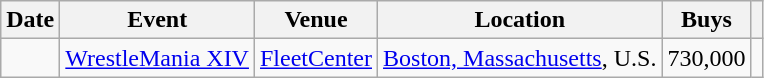<table class="wikitable">
<tr>
<th>Date</th>
<th>Event</th>
<th>Venue</th>
<th>Location</th>
<th>Buys</th>
<th></th>
</tr>
<tr>
<td></td>
<td><a href='#'>WrestleMania XIV</a></td>
<td><a href='#'>FleetCenter</a></td>
<td><a href='#'>Boston, Massachusetts</a>, U.S.</td>
<td>730,000</td>
<td></td>
</tr>
</table>
